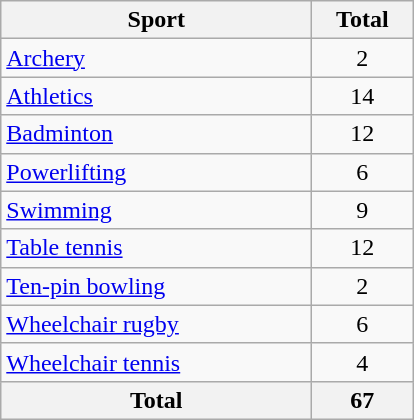<table class="wikitable" style="text-align:center;">
<tr>
<th width=200>Sport</th>
<th width=60>Total</th>
</tr>
<tr>
<td align=left><a href='#'>Archery</a></td>
<td>2</td>
</tr>
<tr>
<td align=left><a href='#'>Athletics</a></td>
<td>14</td>
</tr>
<tr>
<td align=left><a href='#'>Badminton</a></td>
<td>12</td>
</tr>
<tr>
<td align=left><a href='#'>Powerlifting</a></td>
<td>6</td>
</tr>
<tr>
<td align=left><a href='#'>Swimming</a></td>
<td>9</td>
</tr>
<tr>
<td align=left><a href='#'>Table tennis</a></td>
<td>12</td>
</tr>
<tr>
<td align=left><a href='#'>Ten-pin bowling</a></td>
<td>2</td>
</tr>
<tr>
<td align=left><a href='#'>Wheelchair rugby</a></td>
<td>6</td>
</tr>
<tr>
<td align=left><a href='#'>Wheelchair tennis</a></td>
<td>4</td>
</tr>
<tr>
<th>Total</th>
<th>67</th>
</tr>
</table>
